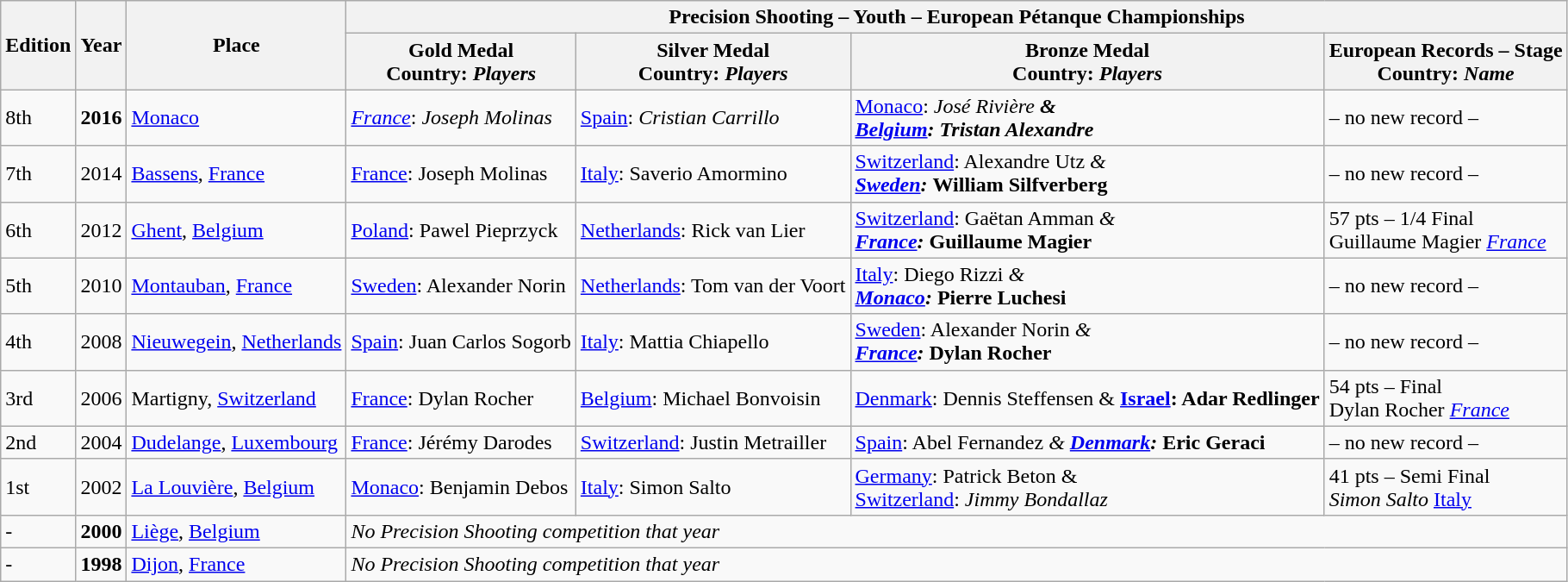<table class="wikitable">
<tr>
<th rowspan="2">Edition</th>
<th rowspan="2">Year</th>
<th rowspan="2">Place</th>
<th colspan="4">Precision Shooting – Youth – <strong>European Pétanque Championships</strong></th>
</tr>
<tr>
<th> Gold Medal<br>Country: <em>Players</em></th>
<th> Silver Medal<br>Country: <em>Players</em></th>
<th> Bronze Medal<br>Country: <em>Players</em></th>
<th><strong>European Records – Stage</strong><br>Country: <em>Name</em></th>
</tr>
<tr>
<td>8th</td>
<td><strong>2016</strong></td>
<td> <a href='#'>Monaco</a></td>
<td> <em><a href='#'>France</a></em>: <em>Joseph Molinas</em></td>
<td> <a href='#'>Spain</a>: <em>Cristian Carrillo</em></td>
<td> <a href='#'>Monaco</a>: <em>José Rivière <strong>&<strong><em><br> <a href='#'>Belgium</a>: </em>Tristan Alexandre<em></td>
<td></em>– no new record –<em></td>
</tr>
<tr>
<td>7th</td>
<td></strong>2014<strong></td>
<td> <a href='#'>Bassens</a>, <a href='#'>France</a></td>
<td> <a href='#'>France</a>: </em>Joseph Molinas<em></td>
<td> <a href='#'>Italy</a>: </em>Saverio Amormino<em></td>
<td> <a href='#'>Switzerland</a>: </em>Alexandre Utz<em>  </strong>&<strong><br> <a href='#'>Sweden</a>:  </em>William Silfverberg<em></td>
<td></em>– no new record –<em></td>
</tr>
<tr>
<td>6th</td>
<td></strong>2012<strong></td>
<td> <a href='#'>Ghent</a>, <a href='#'>Belgium</a></td>
<td> <a href='#'>Poland</a>: </em>Pawel Pieprzyck<em></td>
<td> <a href='#'>Netherlands</a>: </em>Rick van Lier<em></td>
<td> <a href='#'>Switzerland</a>:  </em>Gaëtan Amman<em>  </strong>&<strong><br> <a href='#'>France</a>: </em>Guillaume Magier<em></td>
<td>57 pts – 1/4 Final<br></em>Guillaume Magier<em> 
 <a href='#'>France</a></td>
</tr>
<tr>
<td>5th</td>
<td></strong>2010<strong></td>
<td> <a href='#'>Montauban</a>, <a href='#'>France</a></td>
<td> <a href='#'>Sweden</a>: </em>Alexander Norin<em></td>
<td> <a href='#'>Netherlands</a>: </em>Tom van der Voort<em></td>
<td> <a href='#'>Italy</a>:  </em>Diego Rizzi<em>  </strong>&<strong><br> <a href='#'>Monaco</a>: </em>Pierre Luchesi<em></td>
<td></em>– no new record –<em></td>
</tr>
<tr>
<td>4th</td>
<td></strong>2008<strong></td>
<td> <a href='#'>Nieuwegein</a>, <a href='#'>Netherlands</a></td>
<td> <a href='#'>Spain</a>: </em>Juan Carlos Sogorb<em></td>
<td> <a href='#'>Italy</a>: </em>Mattia Chiapello<em></td>
<td> <a href='#'>Sweden</a>: </em>Alexander Norin<em> </strong>&<strong><br> <a href='#'>France</a>: </em>Dylan Rocher<em></td>
<td></em>– no new record –<em></td>
</tr>
<tr>
<td>3rd</td>
<td></strong>2006<strong></td>
<td> Martigny, <a href='#'>Switzerland</a></td>
<td> <a href='#'>France</a>: </em>Dylan Rocher<em></td>
<td> <a href='#'>Belgium</a>: </em>Michael Bonvoisin<em></td>
<td> <a href='#'>Denmark</a>: Dennis Steffensen </strong>&<strong>  <a href='#'>Israel</a>: </em>Adar Redlinger<em></td>
<td>54 pts – Final<br></em>Dylan Rocher<em> 
 <a href='#'>France</a></td>
</tr>
<tr>
<td>2nd</td>
<td></strong>2004<strong></td>
<td> <a href='#'>Dudelange</a>, <a href='#'>Luxembourg</a></td>
<td> <a href='#'>France</a>: </em>Jérémy Darodes<em></td>
<td> <a href='#'>Switzerland</a>: </em>Justin Metrailler<em></td>
<td> <a href='#'>Spain</a>: </em>Abel Fernandez<em> </strong>&<strong>  <a href='#'>Denmark</a>: </em>Eric Geraci<em></td>
<td>– no new record –</td>
</tr>
<tr>
<td>1st</td>
<td></strong>2002<strong></td>
<td> <a href='#'>La Louvière</a>, <a href='#'>Belgium</a></td>
<td> <a href='#'>Monaco</a>: </em>Benjamin Debos<em></td>
<td> <a href='#'>Italy</a>: </em>Simon Salto<em></td>
<td> <a href='#'>Germany</a>: </em>Patrick Beton </strong>&</em></strong><br> <a href='#'>Switzerland</a>: <em>Jimmy Bondallaz</em></td>
<td>41 pts – Semi Final<br><em>Simon Salto</em> 
 <a href='#'>Italy</a></td>
</tr>
<tr>
<td>-</td>
<td><strong>2000</strong></td>
<td> <a href='#'>Liège</a>, <a href='#'>Belgium</a></td>
<td colspan="4"><em>No Precision Shooting competition that year</em></td>
</tr>
<tr>
<td>-</td>
<td><strong>1998</strong></td>
<td> <a href='#'>Dijon</a>, <a href='#'>France</a></td>
<td colspan="4"><em>No Precision Shooting competition that year</em></td>
</tr>
</table>
